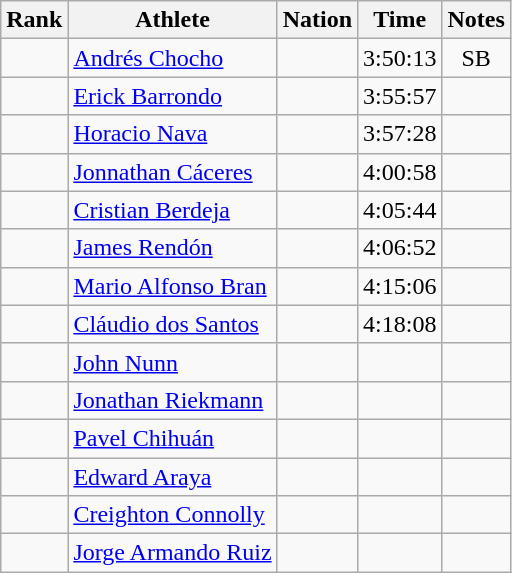<table class="wikitable sortable" style="text-align:center">
<tr>
<th>Rank</th>
<th>Athlete</th>
<th>Nation</th>
<th>Time</th>
<th>Notes</th>
</tr>
<tr>
<td></td>
<td align=left><a href='#'>Andrés Chocho</a></td>
<td align=left></td>
<td>3:50:13</td>
<td>SB</td>
</tr>
<tr>
<td></td>
<td align=left><a href='#'>Erick Barrondo</a></td>
<td align=left></td>
<td>3:55:57</td>
<td></td>
</tr>
<tr>
<td></td>
<td align=left><a href='#'>Horacio Nava</a></td>
<td align=left></td>
<td>3:57:28</td>
<td></td>
</tr>
<tr>
<td></td>
<td align=left><a href='#'>Jonnathan Cáceres</a></td>
<td align=left></td>
<td>4:00:58</td>
<td></td>
</tr>
<tr>
<td></td>
<td align=left><a href='#'>Cristian Berdeja</a></td>
<td align=left></td>
<td>4:05:44</td>
<td></td>
</tr>
<tr>
<td></td>
<td align=left><a href='#'>James Rendón</a></td>
<td align=left></td>
<td>4:06:52</td>
<td></td>
</tr>
<tr>
<td></td>
<td align=left><a href='#'>Mario Alfonso Bran</a></td>
<td align=left></td>
<td>4:15:06</td>
<td></td>
</tr>
<tr>
<td></td>
<td align=left><a href='#'>Cláudio dos Santos</a></td>
<td align=left></td>
<td>4:18:08</td>
<td></td>
</tr>
<tr>
<td></td>
<td align=left><a href='#'>John Nunn</a></td>
<td align=left></td>
<td></td>
<td></td>
</tr>
<tr>
<td></td>
<td align=left><a href='#'>Jonathan Riekmann</a></td>
<td align=left></td>
<td></td>
<td></td>
</tr>
<tr>
<td></td>
<td align=left><a href='#'>Pavel Chihuán</a></td>
<td align=left></td>
<td></td>
<td></td>
</tr>
<tr>
<td></td>
<td align=left><a href='#'>Edward Araya</a></td>
<td align=left></td>
<td></td>
<td></td>
</tr>
<tr>
<td></td>
<td align=left><a href='#'>Creighton Connolly</a></td>
<td align=left></td>
<td></td>
<td></td>
</tr>
<tr>
<td></td>
<td align=left><a href='#'>Jorge Armando Ruiz</a></td>
<td align=left></td>
<td></td>
<td></td>
</tr>
</table>
